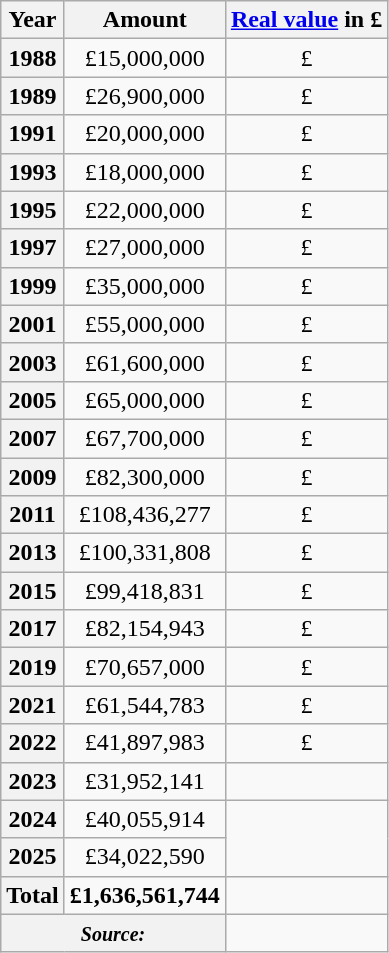<table class="wikitable" style="text-align:center;">
<tr>
<th>Year</th>
<th>Amount</th>
<th><a href='#'>Real value</a> in  £</th>
</tr>
<tr>
<th>1988</th>
<td>£15,000,000</td>
<td>£</td>
</tr>
<tr>
<th>1989</th>
<td>£26,900,000</td>
<td>£</td>
</tr>
<tr>
<th>1991</th>
<td>£20,000,000</td>
<td>£</td>
</tr>
<tr>
<th>1993</th>
<td>£18,000,000</td>
<td>£</td>
</tr>
<tr>
<th>1995</th>
<td>£22,000,000</td>
<td>£</td>
</tr>
<tr>
<th>1997</th>
<td>£27,000,000</td>
<td>£</td>
</tr>
<tr>
<th>1999</th>
<td>£35,000,000</td>
<td>£</td>
</tr>
<tr>
<th>2001</th>
<td>£55,000,000</td>
<td>£</td>
</tr>
<tr>
<th>2003</th>
<td>£61,600,000</td>
<td>£</td>
</tr>
<tr>
<th>2005</th>
<td>£65,000,000</td>
<td>£</td>
</tr>
<tr>
<th>2007</th>
<td>£67,700,000</td>
<td>£</td>
</tr>
<tr>
<th>2009</th>
<td>£82,300,000</td>
<td>£</td>
</tr>
<tr>
<th>2011</th>
<td>£108,436,277</td>
<td>£</td>
</tr>
<tr>
<th>2013</th>
<td>£100,331,808</td>
<td>£</td>
</tr>
<tr>
<th>2015</th>
<td>£99,418,831</td>
<td>£</td>
</tr>
<tr>
<th>2017</th>
<td>£82,154,943</td>
<td>£</td>
</tr>
<tr>
<th>2019</th>
<td>£70,657,000</td>
<td>£</td>
</tr>
<tr>
<th>2021</th>
<td>£61,544,783</td>
<td>£</td>
</tr>
<tr>
<th>2022</th>
<td>£41,897,983</td>
<td>£</td>
</tr>
<tr>
<th>2023</th>
<td>£31,952,141</td>
<td></td>
</tr>
<tr>
<th>2024</th>
<td>£40,055,914</td>
</tr>
<tr>
<th>2025</th>
<td>£34,022,590</td>
</tr>
<tr>
<th>Total</th>
<td><strong>£1,636,561,744</strong></td>
<td></td>
</tr>
<tr>
<th colspan="2"><small><em>Source:</em></small> </th>
</tr>
</table>
